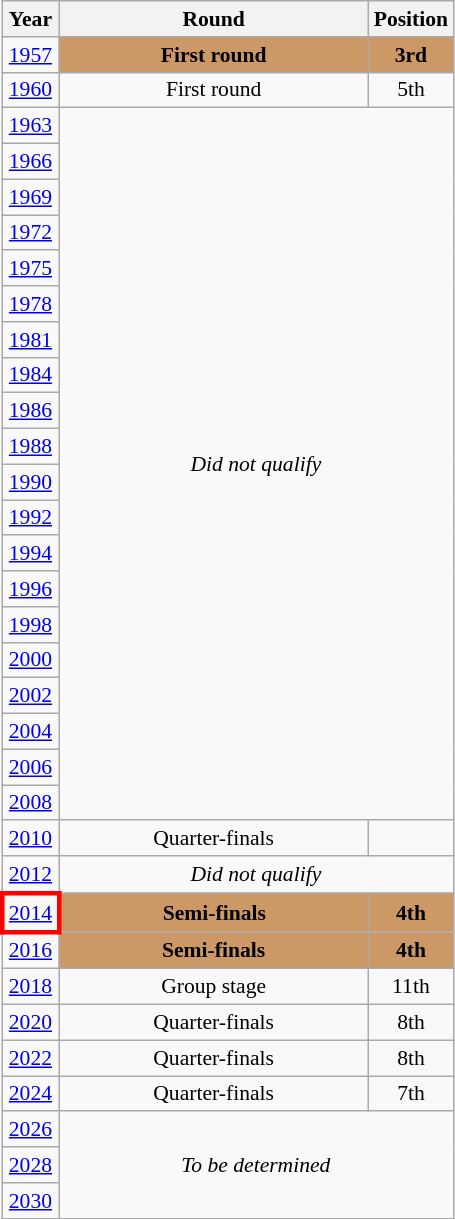<table class="wikitable" style="text-align: center; font-size:90%">
<tr>
<th>Year</th>
<th style="width:200px">Round</th>
<th>Position</th>
</tr>
<tr>
<td><a href='#'>1957</a></td>
<td bgcolor="cc9966"><strong>First round</strong></td>
<td bgcolor="cc9966"><strong>3rd</strong></td>
</tr>
<tr>
<td><a href='#'>1960</a></td>
<td>First round</td>
<td>5th</td>
</tr>
<tr>
<td><a href='#'>1963</a></td>
<td colspan="2" rowspan="20"><em>Did not qualify</em></td>
</tr>
<tr>
<td><a href='#'>1966</a></td>
</tr>
<tr>
<td><a href='#'>1969</a></td>
</tr>
<tr>
<td><a href='#'>1972</a></td>
</tr>
<tr>
<td><a href='#'>1975</a></td>
</tr>
<tr>
<td><a href='#'>1978</a></td>
</tr>
<tr>
<td><a href='#'>1981</a></td>
</tr>
<tr>
<td><a href='#'>1984</a></td>
</tr>
<tr>
<td><a href='#'>1986</a></td>
</tr>
<tr>
<td><a href='#'>1988</a></td>
</tr>
<tr>
<td><a href='#'>1990</a></td>
</tr>
<tr>
<td><a href='#'>1992</a></td>
</tr>
<tr>
<td><a href='#'>1994</a></td>
</tr>
<tr>
<td><a href='#'>1996</a></td>
</tr>
<tr>
<td><a href='#'>1998</a></td>
</tr>
<tr>
<td><a href='#'>2000</a></td>
</tr>
<tr>
<td><a href='#'>2002</a></td>
</tr>
<tr>
<td><a href='#'>2004</a></td>
</tr>
<tr>
<td><a href='#'>2006</a></td>
</tr>
<tr>
<td><a href='#'>2008</a></td>
</tr>
<tr>
<td><a href='#'>2010</a></td>
<td>Quarter-finals</td>
<td></td>
</tr>
<tr>
<td><a href='#'>2012</a></td>
<td colspan="2"><em>Did not qualify</em></td>
</tr>
<tr>
<td style="border: 3px solid red"><a href='#'>2014</a></td>
<td bgcolor="cc9966"><strong>Semi-finals</strong></td>
<td bgcolor="cc9966"><strong>4th</strong></td>
</tr>
<tr>
<td><a href='#'>2016</a></td>
<td bgcolor="cc9966"><strong>Semi-finals</strong></td>
<td bgcolor="cc9966"><strong>4th</strong></td>
</tr>
<tr>
<td><a href='#'>2018</a></td>
<td>Group stage</td>
<td>11th</td>
</tr>
<tr>
<td><a href='#'>2020</a></td>
<td>Quarter-finals</td>
<td>8th</td>
</tr>
<tr>
<td><a href='#'>2022</a></td>
<td>Quarter-finals</td>
<td>8th</td>
</tr>
<tr>
<td><a href='#'>2024</a></td>
<td>Quarter-finals</td>
<td>7th</td>
</tr>
<tr>
<td><a href='#'>2026</a></td>
<td colspan="2" rowspan="3"><em>To be determined</em></td>
</tr>
<tr>
<td><a href='#'>2028</a></td>
</tr>
<tr>
<td><a href='#'>2030</a></td>
</tr>
</table>
